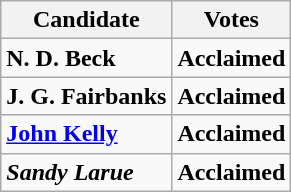<table class="wikitable">
<tr>
<th>Candidate</th>
<th>Votes</th>
</tr>
<tr>
<td><strong>N. D. Beck</strong></td>
<td><strong>Acclaimed</strong></td>
</tr>
<tr>
<td><strong>J. G. Fairbanks</strong></td>
<td><strong>Acclaimed</strong></td>
</tr>
<tr>
<td><strong><a href='#'>John Kelly</a></strong></td>
<td><strong>Acclaimed</strong></td>
</tr>
<tr>
<td><strong><em>Sandy Larue</em></strong></td>
<td><strong>Acclaimed</strong></td>
</tr>
</table>
